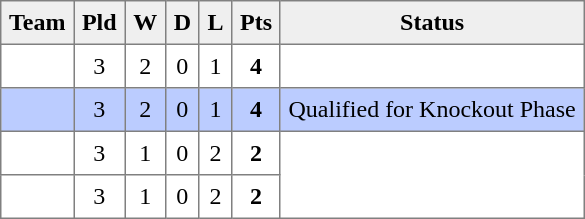<table style=border-collapse:collapse border=1 cellspacing=0 cellpadding=5>
<tr align=center bgcolor=#efefef>
<th>Team</th>
<th>Pld</th>
<th>W</th>
<th>D</th>
<th>L</th>
<th>Pts</th>
<th>Status</th>
</tr>
<tr align=center style="background:#FFFFFF;">
<td style="text-align:left;"> </td>
<td>3</td>
<td>2</td>
<td>0</td>
<td>1</td>
<td><strong>4</strong></td>
<td rowspan=1></td>
</tr>
<tr align=center style="background:#bbccff;">
<td style="text-align:left;"> </td>
<td>3</td>
<td>2</td>
<td>0</td>
<td>1</td>
<td><strong>4</strong></td>
<td rowspan=1>Qualified for Knockout Phase</td>
</tr>
<tr align=center style="background:#FFFFFF;">
<td style="text-align:left;"> </td>
<td>3</td>
<td>1</td>
<td>0</td>
<td>2</td>
<td><strong>2</strong></td>
<td rowspan=2></td>
</tr>
<tr align=center style="background:#FFFFFF;">
<td style="text-align:left;"> </td>
<td>3</td>
<td>1</td>
<td>0</td>
<td>2</td>
<td><strong>2</strong></td>
</tr>
</table>
